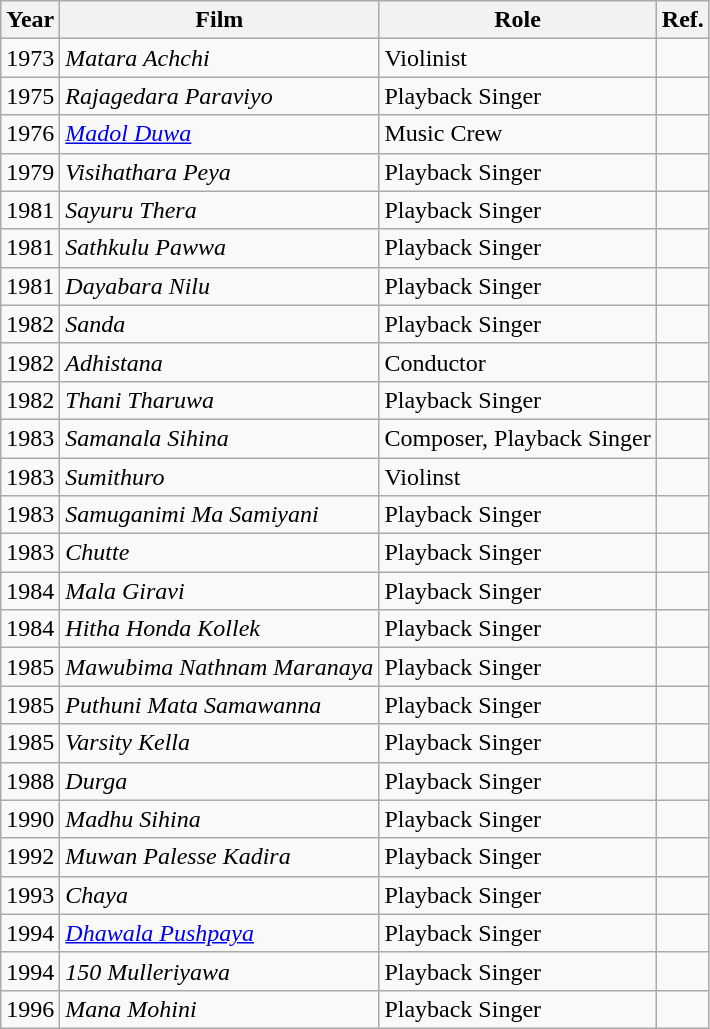<table class="wikitable">
<tr>
<th>Year</th>
<th>Film</th>
<th>Role</th>
<th>Ref.</th>
</tr>
<tr>
<td>1973</td>
<td><em>Matara Achchi</em></td>
<td>Violinist</td>
<td></td>
</tr>
<tr>
<td>1975</td>
<td><em>Rajagedara Paraviyo</em></td>
<td>Playback Singer</td>
<td></td>
</tr>
<tr>
<td>1976</td>
<td><em><a href='#'>Madol Duwa</a></em></td>
<td>Music Crew</td>
<td></td>
</tr>
<tr>
<td>1979</td>
<td><em>Visihathara Peya</em></td>
<td>Playback Singer</td>
<td></td>
</tr>
<tr>
<td>1981</td>
<td><em>Sayuru Thera</em></td>
<td>Playback Singer</td>
<td></td>
</tr>
<tr>
<td>1981</td>
<td><em>Sathkulu Pawwa</em></td>
<td>Playback Singer</td>
<td></td>
</tr>
<tr>
<td>1981</td>
<td><em>Dayabara Nilu</em></td>
<td>Playback Singer</td>
<td></td>
</tr>
<tr>
<td>1982</td>
<td><em>Sanda</em></td>
<td>Playback Singer</td>
<td></td>
</tr>
<tr>
<td>1982</td>
<td><em>Adhistana</em></td>
<td>Conductor</td>
<td></td>
</tr>
<tr>
<td>1982</td>
<td><em>Thani Tharuwa</em></td>
<td>Playback Singer</td>
<td></td>
</tr>
<tr>
<td>1983</td>
<td><em>Samanala Sihina</em></td>
<td>Composer, Playback Singer</td>
<td></td>
</tr>
<tr>
<td>1983</td>
<td><em>Sumithuro</em></td>
<td>Violinst</td>
<td></td>
</tr>
<tr>
<td>1983</td>
<td><em>Samuganimi Ma Samiyani</em></td>
<td>Playback Singer</td>
<td></td>
</tr>
<tr>
<td>1983</td>
<td><em>Chutte</em></td>
<td>Playback Singer</td>
<td></td>
</tr>
<tr>
<td>1984</td>
<td><em>Mala Giravi</em></td>
<td>Playback Singer</td>
<td></td>
</tr>
<tr>
<td>1984</td>
<td><em>Hitha Honda Kollek</em></td>
<td>Playback Singer</td>
<td></td>
</tr>
<tr>
<td>1985</td>
<td><em>Mawubima Nathnam Maranaya</em></td>
<td>Playback Singer</td>
<td></td>
</tr>
<tr>
<td>1985</td>
<td><em>Puthuni Mata Samawanna</em></td>
<td>Playback Singer</td>
<td></td>
</tr>
<tr>
<td>1985</td>
<td><em>Varsity Kella</em></td>
<td>Playback Singer</td>
<td></td>
</tr>
<tr>
<td>1988</td>
<td><em>Durga</em></td>
<td>Playback Singer</td>
<td></td>
</tr>
<tr>
<td>1990</td>
<td><em>Madhu Sihina</em></td>
<td>Playback Singer</td>
<td></td>
</tr>
<tr>
<td>1992</td>
<td><em>Muwan Palesse Kadira</em></td>
<td>Playback Singer</td>
<td></td>
</tr>
<tr>
<td>1993</td>
<td><em>Chaya</em></td>
<td>Playback Singer</td>
<td></td>
</tr>
<tr>
<td>1994</td>
<td><em><a href='#'>Dhawala Pushpaya</a></em></td>
<td>Playback Singer</td>
<td></td>
</tr>
<tr>
<td>1994</td>
<td><em>150 Mulleriyawa</em></td>
<td>Playback Singer</td>
<td></td>
</tr>
<tr>
<td>1996</td>
<td><em>Mana Mohini</em></td>
<td>Playback Singer</td>
<td></td>
</tr>
</table>
